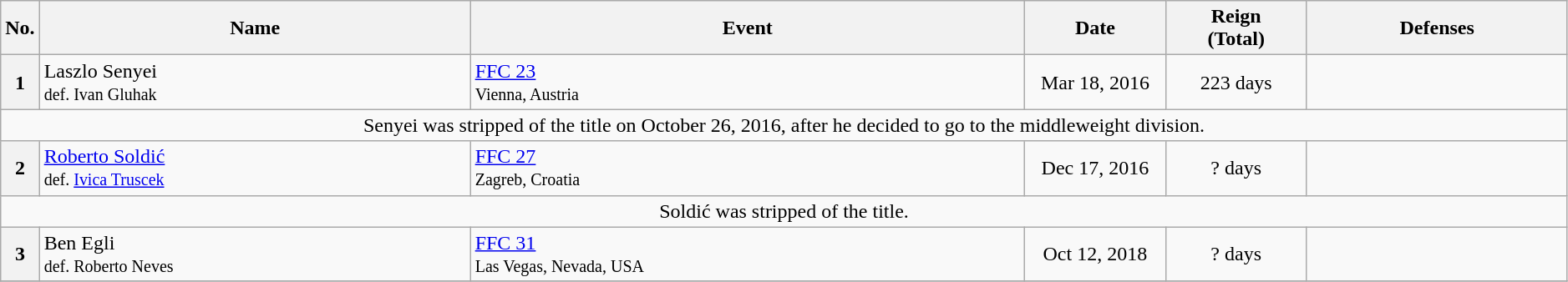<table class="wikitable" style="width:99%;">
<tr>
<th style="width:2%;">No.</th>
<th>Name</th>
<th>Event</th>
<th style="width:9%;">Date</th>
<th style="width:9%;">Reign<br>(Total)</th>
<th>Defenses</th>
</tr>
<tr>
<th>1</th>
<td> Laszlo Senyei<br><small>def. Ivan Gluhak </small></td>
<td><a href='#'>FFC 23</a><br><small>Vienna, Austria</small></td>
<td style="text-align:center;">Mar 18, 2016</td>
<td style="text-align:center;">223 days</td>
<td></td>
</tr>
<tr>
<td align="center" colspan="6">Senyei was stripped of the title on October 26, 2016, after he decided to go to the middleweight division.</td>
</tr>
<tr>
<th>2</th>
<td> <a href='#'>Roberto Soldić</a><br><small>def. <a href='#'>Ivica Truscek</a> </small></td>
<td><a href='#'>FFC 27</a><br><small>Zagreb, Croatia</small></td>
<td style="text-align:center;">Dec 17, 2016</td>
<td style="text-align:center;">? days</td>
<td></td>
</tr>
<tr>
<td align="center" colspan="6">Soldić was stripped of the title.</td>
</tr>
<tr>
<th>3</th>
<td> Ben Egli<br><small>def. Roberto Neves </small></td>
<td><a href='#'>FFC 31</a><br><small>Las Vegas, Nevada, USA</small></td>
<td style="text-align:center;">Oct 12, 2018</td>
<td style="text-align:center;">? days</td>
<td></td>
</tr>
<tr>
</tr>
</table>
